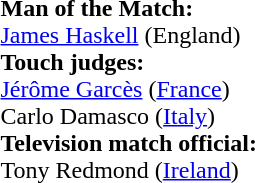<table width=100%>
<tr>
<td><br><strong>Man of the Match:</strong>
<br><a href='#'>James Haskell</a> (England)<br><strong>Touch judges:</strong>
<br><a href='#'>Jérôme Garcès</a> (<a href='#'>France</a>)
<br>Carlo Damasco (<a href='#'>Italy</a>)
<br><strong>Television match official:</strong>
<br>Tony Redmond (<a href='#'>Ireland</a>)</td>
</tr>
</table>
